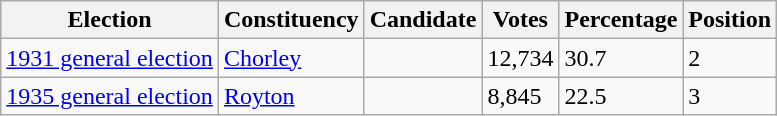<table class="wikitable sortable">
<tr>
<th>Election</th>
<th>Constituency</th>
<th>Candidate</th>
<th>Votes</th>
<th>Percentage</th>
<th>Position</th>
</tr>
<tr>
<td><a href='#'>1931 general election</a></td>
<td><a href='#'>Chorley</a></td>
<td></td>
<td>12,734</td>
<td>30.7</td>
<td>2</td>
</tr>
<tr>
<td><a href='#'>1935 general election</a></td>
<td><a href='#'>Royton</a></td>
<td></td>
<td>8,845</td>
<td>22.5</td>
<td>3</td>
</tr>
</table>
